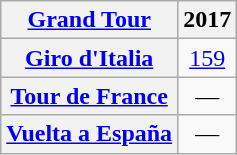<table class="wikitable plainrowheaders">
<tr>
<th scope="col"><a href='#'>Grand Tour</a></th>
<th scope="col">2017</th>
</tr>
<tr style="text-align:center;">
<th scope="row"> <a href='#'>Giro d'Italia</a></th>
<td><a href='#'>159</a></td>
</tr>
<tr style="text-align:center;">
<th scope="row"> <a href='#'>Tour de France</a></th>
<td>—</td>
</tr>
<tr style="text-align:center;">
<th scope="row"> <a href='#'>Vuelta a España</a></th>
<td>—</td>
</tr>
</table>
